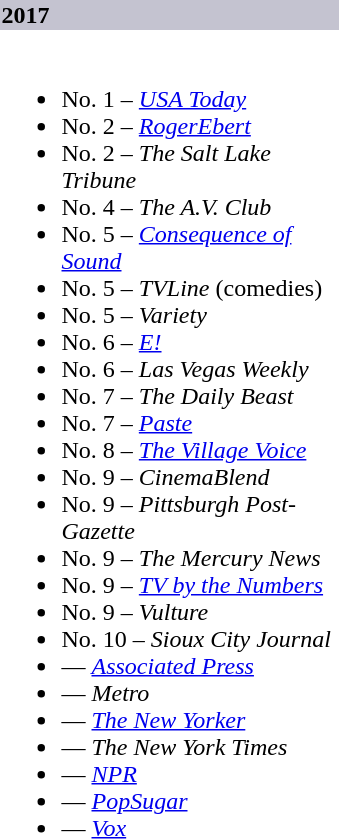<table class="collapsible">
<tr>
<th style="width:14em; background:#C4C3D0; text-align:left">2017</th>
</tr>
<tr>
<td colspan=><br><ul><li>No. 1 – <em><a href='#'>USA Today</a></em></li><li>No. 2 – <em><a href='#'>RogerEbert</a></em></li><li>No. 2 – <em>The Salt Lake Tribune</em></li><li>No. 4 – <em>The A.V. Club</em></li><li>No. 5 – <em><a href='#'>Consequence of Sound</a></em></li><li>No. 5 – <em>TVLine</em> (comedies)</li><li>No. 5 – <em>Variety</em></li><li>No. 6 – <em><a href='#'>E!</a></em></li><li>No. 6 – <em>Las Vegas Weekly</em></li><li>No. 7 – <em>The Daily Beast</em></li><li>No. 7 – <em><a href='#'>Paste</a></em></li><li>No. 8 – <em><a href='#'>The Village Voice</a></em></li><li>No. 9 – <em>CinemaBlend</em></li><li>No. 9 – <em>Pittsburgh Post-Gazette</em></li><li>No. 9 – <em>The Mercury News</em></li><li>No. 9 – <em><a href='#'>TV by the Numbers</a></em></li><li>No. 9 – <em>Vulture</em></li><li>No. 10 – <em>Sioux City Journal</em></li><li>— <em><a href='#'>Associated Press</a></em></li><li>— <em>Metro</em></li><li>— <em><a href='#'>The New Yorker</a></em></li><li>— <em>The New York Times</em></li><li>— <em><a href='#'>NPR</a></em></li><li>— <em><a href='#'>PopSugar</a></em></li><li>— <em><a href='#'>Vox</a></em></li></ul></td>
</tr>
</table>
